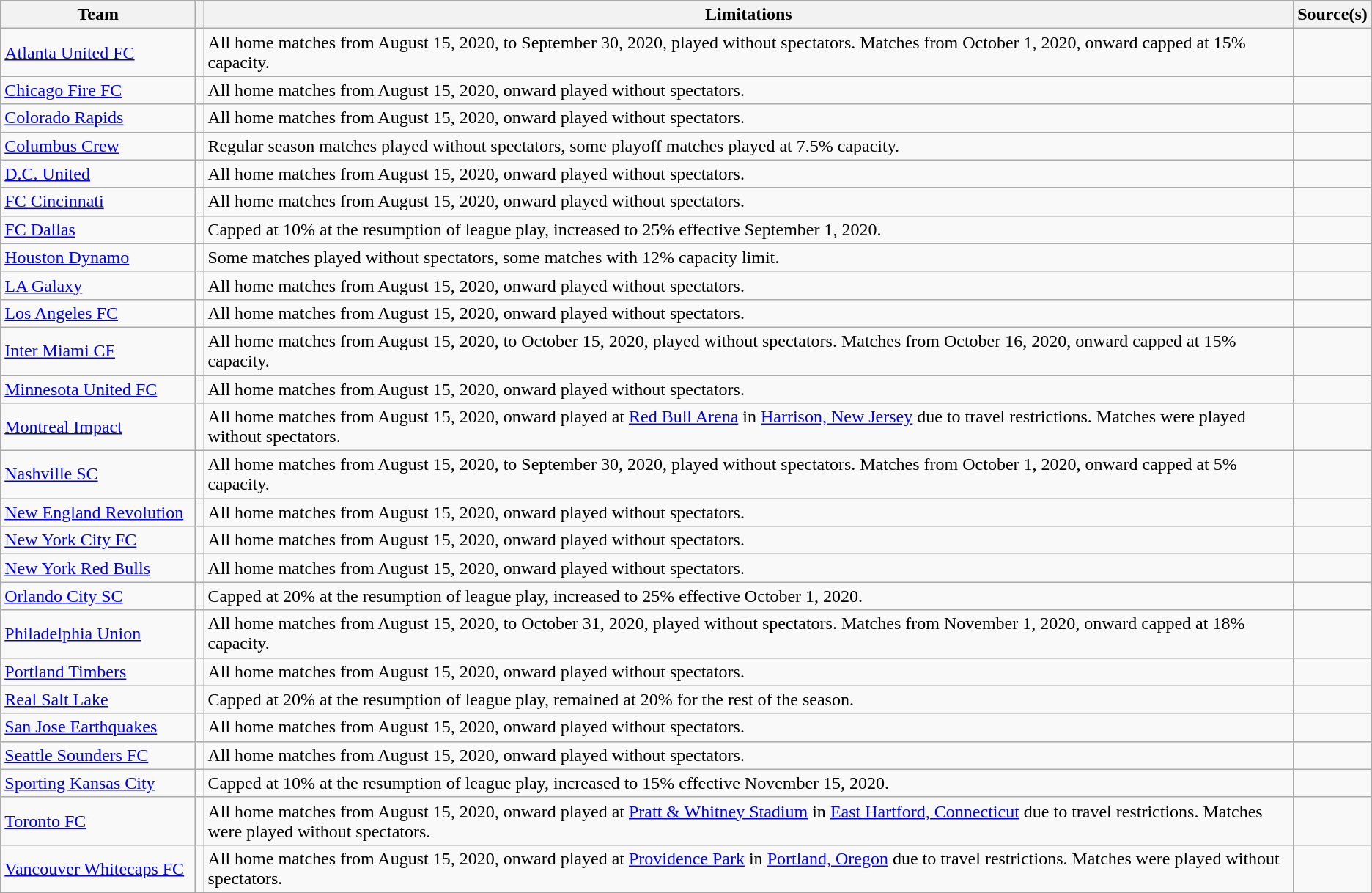<table class="wikitable sortable">
<tr>
<th width=170>Team</th>
<th></th>
<th>Limitations</th>
<th>Source(s)</th>
</tr>
<tr>
<td><a href='#'>Atlanta United FC</a></td>
<td></td>
<td>All home matches from August 15, 2020, to September 30, 2020, played without spectators. Matches from October 1, 2020, onward capped at 15% capacity.</td>
<td></td>
</tr>
<tr>
<td><a href='#'>Chicago Fire FC</a></td>
<td></td>
<td>All home matches from August 15, 2020, onward played without spectators.</td>
<td></td>
</tr>
<tr>
<td><a href='#'>Colorado Rapids</a></td>
<td></td>
<td>All home matches from August 15, 2020, onward played without spectators.</td>
<td></td>
</tr>
<tr>
<td><a href='#'>Columbus Crew</a></td>
<td></td>
<td>Regular season matches played without spectators, some playoff matches played at 7.5% capacity.</td>
<td></td>
</tr>
<tr>
<td><a href='#'>D.C. United</a></td>
<td></td>
<td>All home matches from August 15, 2020, onward played without spectators.</td>
<td></td>
</tr>
<tr>
<td><a href='#'>FC Cincinnati</a></td>
<td></td>
<td>All home matches from August 15, 2020, onward played without spectators.</td>
<td></td>
</tr>
<tr>
<td><a href='#'>FC Dallas</a></td>
<td></td>
<td>Capped at 10% at the resumption of league play, increased to 25% effective September 1, 2020.</td>
<td></td>
</tr>
<tr>
<td><a href='#'>Houston Dynamo</a></td>
<td></td>
<td>Some matches played without spectators, some matches with 12% capacity limit.</td>
<td></td>
</tr>
<tr>
<td><a href='#'>LA Galaxy</a></td>
<td></td>
<td>All home matches from August 15, 2020, onward played without spectators.</td>
<td></td>
</tr>
<tr>
<td><a href='#'>Los Angeles FC</a></td>
<td></td>
<td>All home matches from August 15, 2020, onward played without spectators.</td>
<td></td>
</tr>
<tr>
<td><a href='#'>Inter Miami CF</a></td>
<td></td>
<td>All home matches from August 15, 2020, to October 15, 2020, played without spectators. Matches from October 16, 2020, onward capped at 15% capacity.</td>
<td></td>
</tr>
<tr>
<td><a href='#'>Minnesota United FC</a></td>
<td></td>
<td>All home matches from August 15, 2020, onward played without spectators.</td>
<td></td>
</tr>
<tr>
<td><a href='#'>Montreal Impact</a></td>
<td></td>
<td>All home matches from August 15, 2020, onward played at <a href='#'>Red Bull Arena</a> in <a href='#'>Harrison, New Jersey</a> due to travel restrictions. Matches were played without spectators.</td>
<td></td>
</tr>
<tr>
<td><a href='#'>Nashville SC</a></td>
<td></td>
<td>All home matches from August 15, 2020, to September 30, 2020, played without spectators. Matches from October 1, 2020, onward capped at 5% capacity.</td>
<td></td>
</tr>
<tr>
<td><a href='#'>New England Revolution</a></td>
<td></td>
<td>All home matches from August 15, 2020, onward played without spectators.</td>
<td></td>
</tr>
<tr>
<td><a href='#'>New York City FC</a></td>
<td></td>
<td>All home matches from August 15, 2020, onward played without spectators.</td>
<td></td>
</tr>
<tr>
<td><a href='#'>New York Red Bulls</a></td>
<td></td>
<td>All home matches from August 15, 2020, onward played without spectators.</td>
<td></td>
</tr>
<tr>
<td><a href='#'>Orlando City SC</a></td>
<td></td>
<td>Capped at 20% at the resumption of league play, increased to 25% effective October 1, 2020.</td>
<td></td>
</tr>
<tr>
<td><a href='#'>Philadelphia Union</a></td>
<td></td>
<td>All home matches from August 15, 2020, to October 31, 2020, played without spectators. Matches from November 1, 2020, onward capped at 18% capacity.</td>
<td></td>
</tr>
<tr>
<td><a href='#'>Portland Timbers</a></td>
<td></td>
<td>All home matches from August 15, 2020, onward played without spectators.</td>
<td></td>
</tr>
<tr>
<td><a href='#'>Real Salt Lake</a></td>
<td></td>
<td>Capped at 20% at the resumption of league play, remained at 20% for the rest of the season.</td>
<td></td>
</tr>
<tr>
<td><a href='#'>San Jose Earthquakes</a></td>
<td></td>
<td>All home matches from August 15, 2020, onward played without spectators.</td>
<td></td>
</tr>
<tr>
<td><a href='#'>Seattle Sounders FC</a></td>
<td></td>
<td>All home matches from August 15, 2020, onward played without spectators.</td>
<td></td>
</tr>
<tr>
<td><a href='#'>Sporting Kansas City</a></td>
<td></td>
<td>Capped at 10% at the resumption of league play, increased to 15% effective November 15, 2020.</td>
<td></td>
</tr>
<tr>
<td><a href='#'>Toronto FC</a></td>
<td></td>
<td>All home matches from August 15, 2020, onward played at <a href='#'>Pratt & Whitney Stadium</a> in <a href='#'>East Hartford, Connecticut</a> due to travel restrictions. Matches were played without spectators.</td>
<td></td>
</tr>
<tr>
<td><a href='#'>Vancouver Whitecaps FC</a></td>
<td></td>
<td>All home matches from August 15, 2020, onward played at <a href='#'>Providence Park</a> in <a href='#'>Portland, Oregon</a> due to travel restrictions. Matches were played without spectators.</td>
<td></td>
</tr>
<tr>
</tr>
</table>
